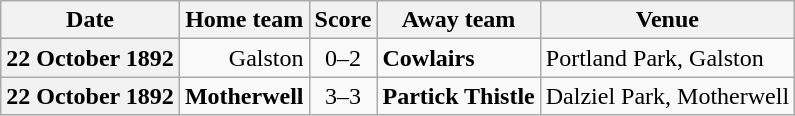<table class="wikitable football-result-list" style="max-width: 80em; text-align: center">
<tr>
<th scope="col">Date</th>
<th scope="col">Home team</th>
<th scope="col">Score</th>
<th scope="col">Away team</th>
<th scope="col">Venue</th>
</tr>
<tr>
<th scope="row">22 October 1892</th>
<td align=right>Galston</td>
<td>0–2</td>
<td align=left><strong>Cowlairs</strong></td>
<td align=left>Portland Park, Galston</td>
</tr>
<tr>
<th scope="row">22 October 1892</th>
<td align=right><strong>Motherwell</strong></td>
<td>3–3</td>
<td align=left><strong>Partick Thistle</strong></td>
<td align=left>Dalziel Park, Motherwell</td>
</tr>
</table>
